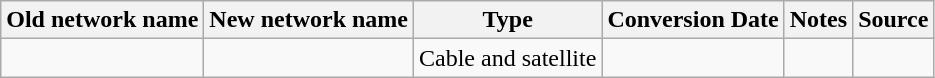<table class="wikitable">
<tr>
<th>Old network name</th>
<th>New network name</th>
<th>Type</th>
<th>Conversion Date</th>
<th>Notes</th>
<th>Source</th>
</tr>
<tr>
<td></td>
<td></td>
<td>Cable and satellite</td>
<td></td>
<td></td>
<td></td>
</tr>
</table>
